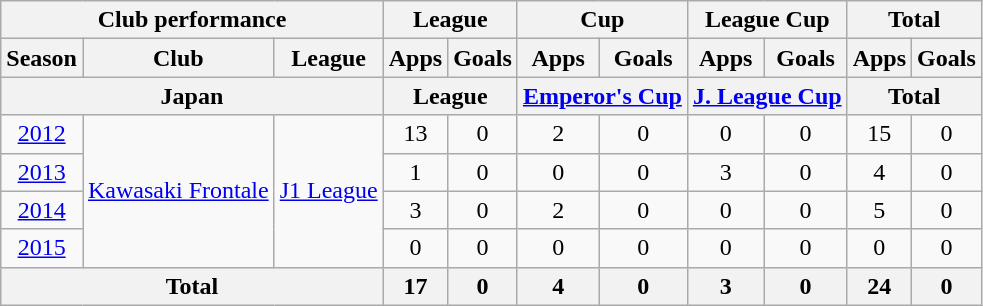<table class="wikitable" style="text-align:center;">
<tr>
<th colspan=3>Club performance</th>
<th colspan=2>League</th>
<th colspan=2>Cup</th>
<th colspan=2>League Cup</th>
<th colspan=2>Total</th>
</tr>
<tr>
<th>Season</th>
<th>Club</th>
<th>League</th>
<th>Apps</th>
<th>Goals</th>
<th>Apps</th>
<th>Goals</th>
<th>Apps</th>
<th>Goals</th>
<th>Apps</th>
<th>Goals</th>
</tr>
<tr>
<th colspan=3>Japan</th>
<th colspan=2>League</th>
<th colspan=2><a href='#'>Emperor's Cup</a></th>
<th colspan=2><a href='#'>J. League Cup</a></th>
<th colspan=2>Total</th>
</tr>
<tr>
<td><a href='#'>2012</a></td>
<td rowspan=4><a href='#'>Kawasaki Frontale</a></td>
<td rowspan=4><a href='#'>J1 League</a></td>
<td>13</td>
<td>0</td>
<td>2</td>
<td>0</td>
<td>0</td>
<td>0</td>
<td>15</td>
<td>0</td>
</tr>
<tr>
<td><a href='#'>2013</a></td>
<td>1</td>
<td>0</td>
<td>0</td>
<td>0</td>
<td>3</td>
<td>0</td>
<td>4</td>
<td>0</td>
</tr>
<tr>
<td><a href='#'>2014</a></td>
<td>3</td>
<td>0</td>
<td>2</td>
<td>0</td>
<td>0</td>
<td>0</td>
<td>5</td>
<td>0</td>
</tr>
<tr>
<td><a href='#'>2015</a></td>
<td>0</td>
<td>0</td>
<td>0</td>
<td>0</td>
<td>0</td>
<td>0</td>
<td>0</td>
<td>0</td>
</tr>
<tr>
<th colspan=3>Total</th>
<th>17</th>
<th>0</th>
<th>4</th>
<th>0</th>
<th>3</th>
<th>0</th>
<th>24</th>
<th>0</th>
</tr>
</table>
